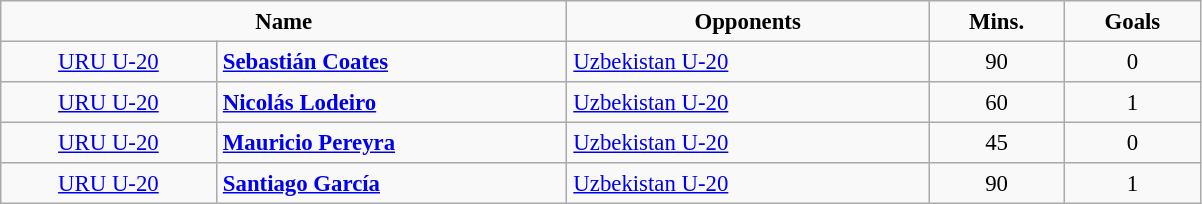<table class= width=90% border="2" cellpadding="4" cellspacing="0" style="text-align=center: 1em 1em 1em 0; background: #f9f9f9; border: 1px #aaa solid; border-collapse: collapse; font-size: 95%;">
<tr>
<th width=25% colspan=2>Name</th>
<th width=16%>Opponents</th>
<th width=6%>Mins.</th>
<th width=6%>Goals</th>
</tr>
<tr>
<td align=center> <a href='#'>URU U-20</a></td>
<td><strong><a href='#'>Sebastián Coates</a></strong></td>
<td> <a href='#'>Uzbekistan U-20</a></td>
<td align=center>90</td>
<td align=center>0</td>
</tr>
<tr>
<td align=center> <a href='#'>URU U-20</a></td>
<td><strong><a href='#'>Nicolás Lodeiro</a></strong></td>
<td> <a href='#'>Uzbekistan U-20</a></td>
<td align=center>60</td>
<td align=center>1</td>
</tr>
<tr>
<td align=center> <a href='#'>URU U-20</a></td>
<td><strong><a href='#'>Mauricio Pereyra</a></strong></td>
<td> <a href='#'>Uzbekistan U-20</a></td>
<td align=center>45</td>
<td align=center>0</td>
</tr>
<tr>
<td align=center> <a href='#'>URU U-20</a></td>
<td><strong><a href='#'>Santiago García</a></strong></td>
<td> <a href='#'>Uzbekistan U-20</a></td>
<td align=center>90</td>
<td align=center>1</td>
</tr>
</table>
